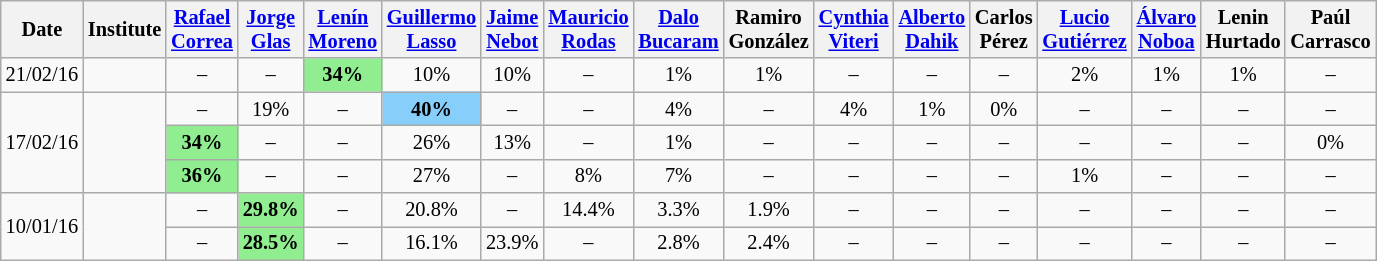<table class="wikitable" style="font-size:85%;text-align:center;">
<tr>
<th>Date</th>
<th>Institute</th>
<th><a href='#'>Rafael<br>Correa</a></th>
<th><a href='#'>Jorge<br>Glas</a></th>
<th><a href='#'>Lenín<br>Moreno</a></th>
<th><a href='#'>Guillermo<br>Lasso</a></th>
<th><a href='#'>Jaime<br>Nebot</a></th>
<th><a href='#'>Mauricio<br>Rodas</a></th>
<th><a href='#'>Dalo<br>Bucaram</a></th>
<th>Ramiro<br>González</th>
<th><a href='#'>Cynthia<br>Viteri</a></th>
<th><a href='#'>Alberto<br>Dahik</a></th>
<th>Carlos<br>Pérez</th>
<th><a href='#'>Lucio<br>Gutiérrez</a></th>
<th><a href='#'>Álvaro<br>Noboa</a></th>
<th>Lenin<br>Hurtado</th>
<th>Paúl<br>Carrasco</th>
</tr>
<tr>
<td>21/02/16</td>
<td></td>
<td>–</td>
<td>–</td>
<td style="background:lightgreen"><strong>34%</strong></td>
<td>10%</td>
<td>10%</td>
<td>–</td>
<td>1%</td>
<td>1%</td>
<td>–</td>
<td>–</td>
<td>–</td>
<td>2%</td>
<td>1%</td>
<td>1%</td>
<td>–</td>
</tr>
<tr>
<td rowspan="3">17/02/16</td>
<td rowspan="3"></td>
<td>–</td>
<td>19%</td>
<td>–</td>
<td style="background:lightskyblue"><strong>40%</strong></td>
<td>–</td>
<td>–</td>
<td>4%</td>
<td>–</td>
<td>4%</td>
<td>1%</td>
<td>0%</td>
<td>–</td>
<td>–</td>
<td>–</td>
<td>–</td>
</tr>
<tr>
<td style="background:lightgreen"><strong>34%</strong></td>
<td>–</td>
<td>–</td>
<td>26%</td>
<td>13%</td>
<td>–</td>
<td>1%</td>
<td>–</td>
<td>–</td>
<td>–</td>
<td>–</td>
<td>–</td>
<td>–</td>
<td>–</td>
<td>0%</td>
</tr>
<tr>
<td style="background:lightgreen"><strong>36%</strong></td>
<td>–</td>
<td>–</td>
<td>27%</td>
<td>–</td>
<td>8%</td>
<td>7%</td>
<td>–</td>
<td>–</td>
<td>–</td>
<td>–</td>
<td>1%</td>
<td>–</td>
<td>–</td>
<td>–</td>
</tr>
<tr>
<td rowspan="2">10/01/16</td>
<td rowspan="2"></td>
<td>–</td>
<td style="background:lightgreen"><strong>29.8%</strong></td>
<td>–</td>
<td>20.8%</td>
<td>–</td>
<td>14.4%</td>
<td>3.3%</td>
<td>1.9%</td>
<td>–</td>
<td>–</td>
<td>–</td>
<td>–</td>
<td>–</td>
<td>–</td>
<td>–</td>
</tr>
<tr>
<td>–</td>
<td style="background:lightgreen"><strong>28.5%</strong></td>
<td>–</td>
<td>16.1%</td>
<td>23.9%</td>
<td>–</td>
<td>2.8%</td>
<td>2.4%</td>
<td>–</td>
<td>–</td>
<td>–</td>
<td>–</td>
<td>–</td>
<td>–</td>
<td>–</td>
</tr>
</table>
